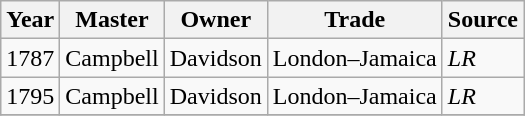<table class=" wikitable">
<tr>
<th>Year</th>
<th>Master</th>
<th>Owner</th>
<th>Trade</th>
<th>Source</th>
</tr>
<tr>
<td>1787</td>
<td>Campbell</td>
<td>Davidson</td>
<td>London–Jamaica</td>
<td><em>LR</em></td>
</tr>
<tr>
<td>1795</td>
<td>Campbell</td>
<td>Davidson</td>
<td>London–Jamaica</td>
<td><em>LR</em></td>
</tr>
<tr>
</tr>
</table>
